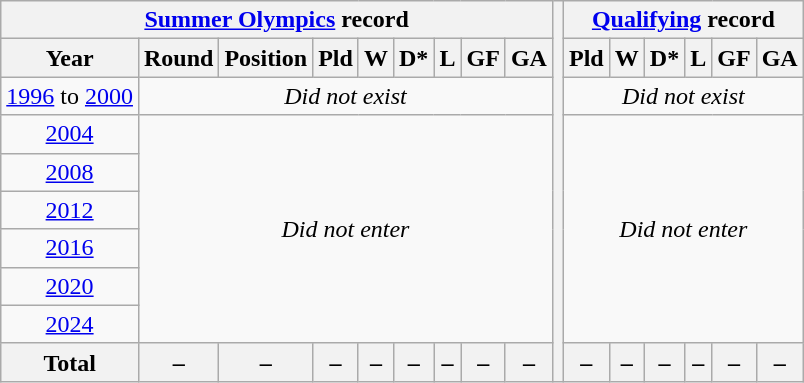<table class="wikitable" style="text-align: center;">
<tr>
<th colspan=9><a href='#'>Summer Olympics</a> record</th>
<th rowspan=12></th>
<th colspan=6><a href='#'>Qualifying</a> record</th>
</tr>
<tr>
<th>Year</th>
<th>Round</th>
<th>Position</th>
<th>Pld</th>
<th>W</th>
<th>D*</th>
<th>L</th>
<th>GF</th>
<th>GA</th>
<th>Pld</th>
<th>W</th>
<th>D*</th>
<th>L</th>
<th>GF</th>
<th>GA</th>
</tr>
<tr>
<td> <a href='#'>1996</a> to  <a href='#'>2000</a></td>
<td colspan=8><em>Did not exist</em></td>
<td colspan=6><em>Did not exist</em></td>
</tr>
<tr>
<td> <a href='#'>2004</a></td>
<td colspan=8 rowspan=6><em>Did not enter</em></td>
<td colspan=6 rowspan=6><em>Did not enter</em></td>
</tr>
<tr>
<td> <a href='#'>2008</a></td>
</tr>
<tr>
<td> <a href='#'>2012</a></td>
</tr>
<tr>
<td> <a href='#'>2016</a></td>
</tr>
<tr>
<td> <a href='#'>2020</a></td>
</tr>
<tr>
<td> <a href='#'>2024</a></td>
</tr>
<tr>
<th>Total</th>
<th>–</th>
<th>–</th>
<th>–</th>
<th>–</th>
<th>–</th>
<th>–</th>
<th>–</th>
<th>–</th>
<th>–</th>
<th>–</th>
<th>–</th>
<th>–</th>
<th>–</th>
<th>–</th>
</tr>
</table>
